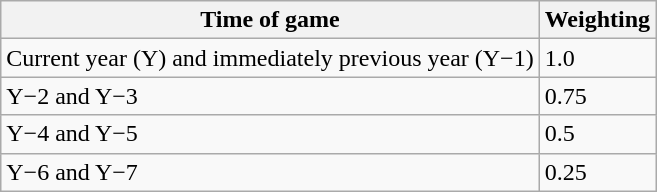<table class="wikitable">
<tr>
<th>Time of game</th>
<th>Weighting</th>
</tr>
<tr>
<td>Current year (Y) and immediately previous year (Y−1)</td>
<td>1.0</td>
</tr>
<tr>
<td>Y−2 and Y−3</td>
<td>0.75</td>
</tr>
<tr>
<td>Y−4 and Y−5</td>
<td>0.5</td>
</tr>
<tr>
<td>Y−6 and Y−7</td>
<td>0.25</td>
</tr>
</table>
